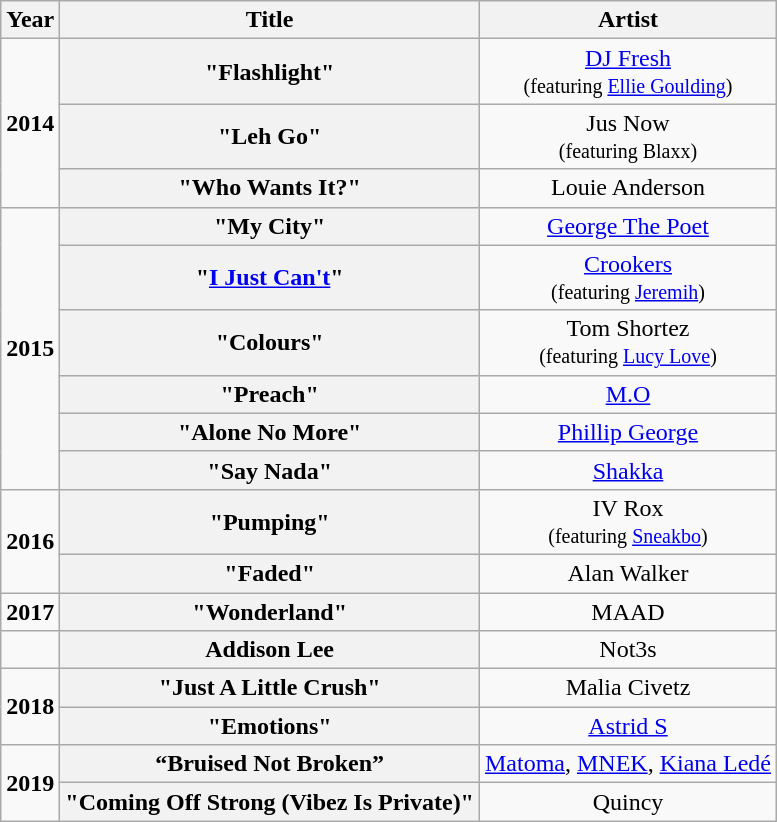<table class="wikitable plainrowheaders" style="text-align:center;">
<tr>
<th scope="col">Year</th>
<th scope="col">Title</th>
<th scope="col">Artist</th>
</tr>
<tr>
<td rowspan="3"><strong>2014</strong></td>
<th scope="row">"Flashlight"</th>
<td><a href='#'>DJ Fresh</a><br><small>(featuring <a href='#'>Ellie Goulding</a>)</small></td>
</tr>
<tr>
<th scope="row">"Leh Go"</th>
<td>Jus Now<br><small>(featuring Blaxx)</small></td>
</tr>
<tr>
<th scope="row">"Who Wants It?"</th>
<td>Louie Anderson</td>
</tr>
<tr>
<td rowspan="6"><strong>2015</strong></td>
<th scope="row">"My City"</th>
<td><a href='#'>George The Poet</a></td>
</tr>
<tr>
<th scope="row">"<a href='#'>I Just Can't</a>"</th>
<td><a href='#'>Crookers</a><br><small>(featuring <a href='#'>Jeremih</a>)</small></td>
</tr>
<tr>
<th scope="row">"Colours"</th>
<td>Tom Shortez<br><small>(featuring <a href='#'>Lucy Love</a>)</small></td>
</tr>
<tr>
<th scope="row">"Preach"</th>
<td><a href='#'>M.O</a><br></td>
</tr>
<tr>
<th scope="row">"Alone No More"</th>
<td><a href='#'>Phillip George</a></td>
</tr>
<tr>
<th scope="row">"Say Nada"</th>
<td><a href='#'>Shakka</a></td>
</tr>
<tr>
<td rowspan="2"><strong>2016</strong></td>
<th scope="row">"Pumping"</th>
<td>IV Rox<br><small>(featuring <a href='#'>Sneakbo</a>)</small></td>
</tr>
<tr>
<th scope="row">"Faded"</th>
<td>Alan Walker</td>
</tr>
<tr>
<td rowspan="1"><strong>2017</strong></td>
<th scope="row">"Wonderland"</th>
<td>MAAD</td>
</tr>
<tr>
<td></td>
<th scope="row">Addison Lee</th>
<td>Not3s</td>
</tr>
<tr>
<td rowspan="2"><strong>2018</strong></td>
<th scope="row">"Just A Little Crush"</th>
<td>Malia Civetz</td>
</tr>
<tr>
<th scope="row">"Emotions"</th>
<td><a href='#'>Astrid S</a><br></td>
</tr>
<tr>
<td rowspan="2"><strong>2019</strong></td>
<th scope="row">“Bruised Not Broken”</th>
<td><a href='#'>Matoma</a>, <a href='#'>MNEK</a>, <a href='#'>Kiana Ledé</a></td>
</tr>
<tr>
<th scope="row">"Coming Off Strong (Vibez Is Private)"</th>
<td>Quincy</td>
</tr>
</table>
